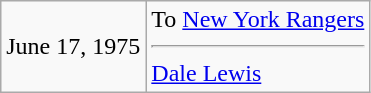<table class="wikitable">
<tr>
<td>June 17, 1975</td>
<td valign="top">To <a href='#'>New York Rangers</a><hr><a href='#'>Dale Lewis</a></td>
</tr>
</table>
